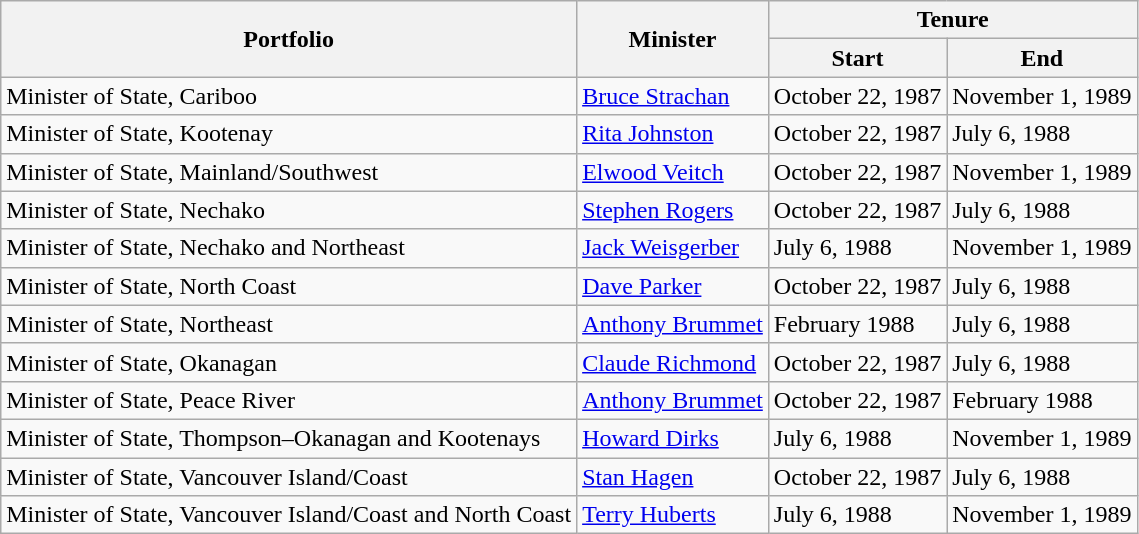<table class="wikitable">
<tr>
<th colspan="1" rowspan="2">Portfolio</th>
<th rowspan="2">Minister</th>
<th colspan="2">Tenure</th>
</tr>
<tr>
<th>Start</th>
<th>End</th>
</tr>
<tr>
<td>Minister of State, Cariboo</td>
<td><a href='#'>Bruce Strachan</a></td>
<td>October 22, 1987</td>
<td>November 1, 1989</td>
</tr>
<tr>
<td>Minister of State, Kootenay</td>
<td><a href='#'>Rita Johnston</a></td>
<td>October 22, 1987</td>
<td>July 6, 1988</td>
</tr>
<tr>
<td>Minister of State, Mainland/Southwest</td>
<td><a href='#'>Elwood Veitch</a></td>
<td>October 22, 1987</td>
<td>November 1, 1989</td>
</tr>
<tr>
<td>Minister of State, Nechako</td>
<td><a href='#'>Stephen Rogers</a></td>
<td>October 22, 1987</td>
<td>July 6, 1988</td>
</tr>
<tr>
<td>Minister of State, Nechako and Northeast</td>
<td><a href='#'>Jack Weisgerber</a></td>
<td>July 6, 1988</td>
<td>November 1, 1989</td>
</tr>
<tr>
<td>Minister of State, North Coast</td>
<td><a href='#'>Dave Parker</a></td>
<td>October 22, 1987</td>
<td>July 6, 1988</td>
</tr>
<tr>
<td>Minister of State, Northeast</td>
<td><a href='#'>Anthony Brummet</a></td>
<td>February 1988</td>
<td>July 6, 1988</td>
</tr>
<tr>
<td>Minister of State, Okanagan</td>
<td><a href='#'>Claude Richmond</a></td>
<td>October 22, 1987</td>
<td>July 6, 1988</td>
</tr>
<tr>
<td>Minister of State, Peace River</td>
<td><a href='#'>Anthony Brummet</a></td>
<td>October 22, 1987</td>
<td>February 1988</td>
</tr>
<tr>
<td>Minister of State, Thompson–Okanagan and Kootenays</td>
<td><a href='#'>Howard Dirks</a></td>
<td>July 6, 1988</td>
<td>November 1, 1989</td>
</tr>
<tr>
<td>Minister of State, Vancouver Island/Coast</td>
<td><a href='#'>Stan Hagen</a></td>
<td>October 22, 1987</td>
<td>July 6, 1988</td>
</tr>
<tr>
<td>Minister of State, Vancouver Island/Coast and North Coast</td>
<td><a href='#'>Terry Huberts</a></td>
<td>July 6, 1988</td>
<td>November 1, 1989</td>
</tr>
</table>
